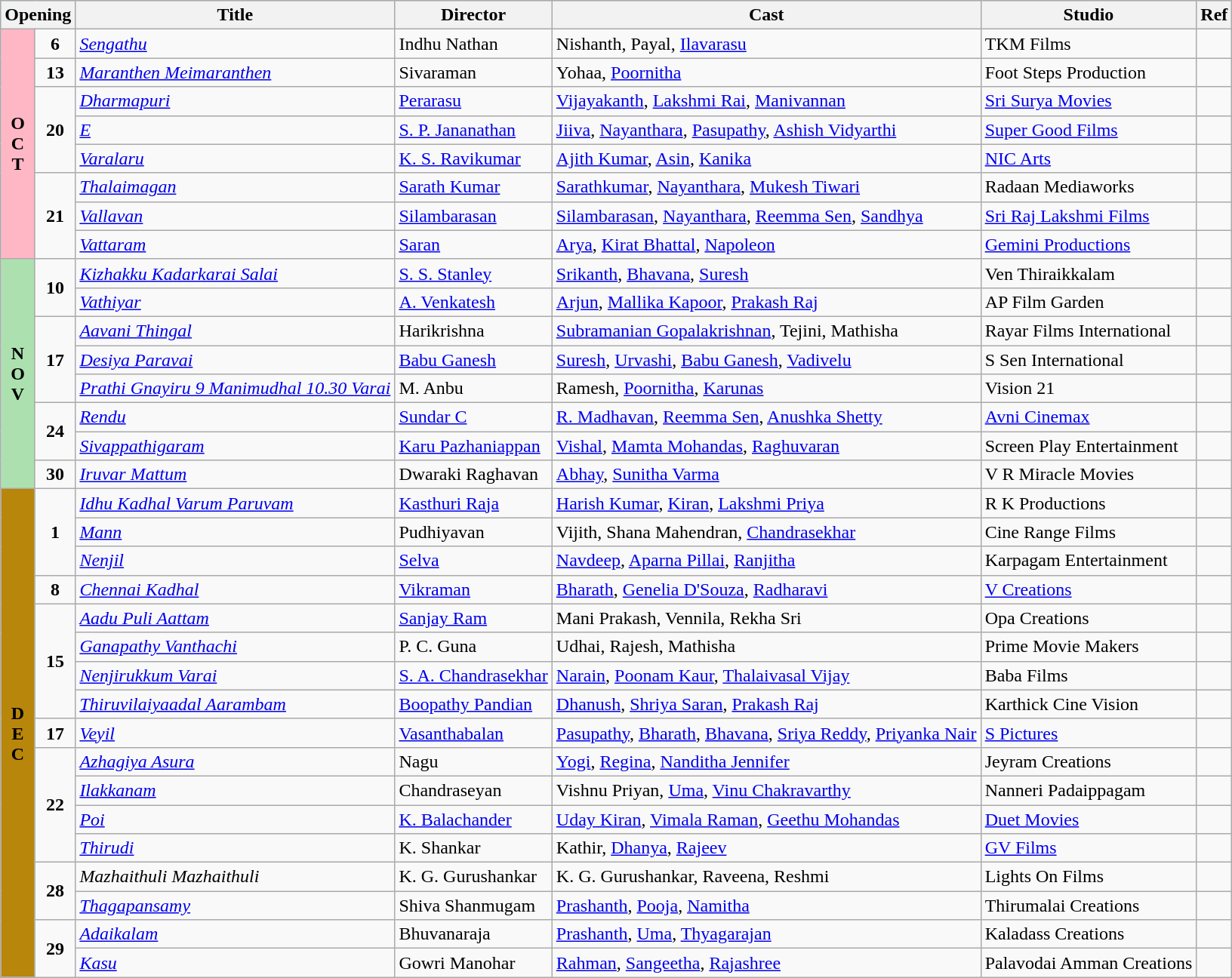<table class="wikitable sortable">
<tr style="background:#b0e0e6; text-align:center;">
<th colspan="2">Opening</th>
<th>Title</th>
<th>Director</th>
<th>Cast</th>
<th>Studio</th>
<th>Ref</th>
</tr>
<tr October!>
<td rowspan="8"   style="text-align:center; background:#ffb7c5;"><strong>O<br>C<br>T</strong></td>
<td style="text-align:center;"><strong>6</strong></td>
<td><em><a href='#'>Sengathu</a></em></td>
<td>Indhu Nathan</td>
<td>Nishanth, Payal, <a href='#'>Ilavarasu</a></td>
<td>TKM Films</td>
<td></td>
</tr>
<tr>
<td style="text-align:center;"><strong>13</strong></td>
<td><em><a href='#'>Maranthen Meimaranthen</a></em></td>
<td>Sivaraman</td>
<td>Yohaa, <a href='#'>Poornitha</a></td>
<td>Foot Steps Production</td>
<td></td>
</tr>
<tr>
<td rowspan="3" style="text-align:center;"><strong>20</strong></td>
<td><em><a href='#'>Dharmapuri</a></em></td>
<td><a href='#'>Perarasu</a></td>
<td><a href='#'>Vijayakanth</a>, <a href='#'>Lakshmi Rai</a>, <a href='#'>Manivannan</a></td>
<td><a href='#'>Sri Surya Movies</a></td>
<td></td>
</tr>
<tr>
<td><em><a href='#'>E</a></em></td>
<td><a href='#'>S. P. Jananathan</a></td>
<td><a href='#'>Jiiva</a>, <a href='#'>Nayanthara</a>, <a href='#'>Pasupathy</a>, <a href='#'>Ashish Vidyarthi</a></td>
<td><a href='#'>Super Good Films</a></td>
<td></td>
</tr>
<tr>
<td><em><a href='#'>Varalaru</a></em></td>
<td><a href='#'>K. S. Ravikumar</a></td>
<td><a href='#'>Ajith Kumar</a>, <a href='#'>Asin</a>, <a href='#'>Kanika</a></td>
<td><a href='#'>NIC Arts</a></td>
<td></td>
</tr>
<tr>
<td rowspan="3" style="text-align:center;"><strong>21</strong></td>
<td><em><a href='#'>Thalaimagan</a></em></td>
<td><a href='#'>Sarath Kumar</a></td>
<td><a href='#'>Sarathkumar</a>, <a href='#'>Nayanthara</a>, <a href='#'>Mukesh Tiwari</a></td>
<td>Radaan Mediaworks</td>
<td></td>
</tr>
<tr>
<td><em><a href='#'>Vallavan</a></em></td>
<td><a href='#'>Silambarasan</a></td>
<td><a href='#'>Silambarasan</a>, <a href='#'>Nayanthara</a>, <a href='#'>Reemma Sen</a>, <a href='#'>Sandhya</a></td>
<td><a href='#'>Sri Raj Lakshmi Films</a></td>
<td></td>
</tr>
<tr>
<td><em><a href='#'>Vattaram</a></em></td>
<td><a href='#'>Saran</a></td>
<td><a href='#'>Arya</a>, <a href='#'>Kirat Bhattal</a>, <a href='#'>Napoleon</a></td>
<td><a href='#'>Gemini Productions</a></td>
<td></td>
</tr>
<tr November!>
<td rowspan="8"   style="text-align:center; background:#ace1af;"><strong>N<br>O<br>V</strong></td>
<td rowspan="2" style="text-align:center;"><strong>10</strong></td>
<td><em><a href='#'>Kizhakku Kadarkarai Salai</a></em></td>
<td><a href='#'>S. S. Stanley</a></td>
<td><a href='#'>Srikanth</a>, <a href='#'>Bhavana</a>, <a href='#'>Suresh</a></td>
<td>Ven Thiraikkalam</td>
<td></td>
</tr>
<tr>
<td><em><a href='#'>Vathiyar</a></em></td>
<td><a href='#'>A. Venkatesh</a></td>
<td><a href='#'>Arjun</a>, <a href='#'>Mallika Kapoor</a>, <a href='#'>Prakash Raj</a></td>
<td>AP Film Garden</td>
<td></td>
</tr>
<tr>
<td rowspan="3" style="text-align:center;"><strong>17</strong></td>
<td><em><a href='#'>Aavani Thingal</a></em></td>
<td>Harikrishna</td>
<td><a href='#'>Subramanian Gopalakrishnan</a>, Tejini, Mathisha</td>
<td>Rayar Films International</td>
<td></td>
</tr>
<tr>
<td><em><a href='#'>Desiya Paravai</a></em></td>
<td><a href='#'>Babu Ganesh</a></td>
<td><a href='#'>Suresh</a>, <a href='#'>Urvashi</a>, <a href='#'>Babu Ganesh</a>, <a href='#'>Vadivelu</a></td>
<td>S Sen International</td>
<td></td>
</tr>
<tr>
<td><em><a href='#'>Prathi Gnayiru 9 Manimudhal 10.30 Varai</a></em></td>
<td>M. Anbu</td>
<td>Ramesh, <a href='#'>Poornitha</a>, <a href='#'>Karunas</a></td>
<td>Vision 21</td>
<td></td>
</tr>
<tr>
<td rowspan="2" style="text-align:center;"><strong>24</strong></td>
<td><em><a href='#'>Rendu</a></em></td>
<td><a href='#'>Sundar C</a></td>
<td><a href='#'>R. Madhavan</a>, <a href='#'>Reemma Sen</a>, <a href='#'>Anushka Shetty</a></td>
<td><a href='#'>Avni Cinemax</a></td>
<td></td>
</tr>
<tr>
<td><em><a href='#'>Sivappathigaram</a></em></td>
<td><a href='#'>Karu Pazhaniappan</a></td>
<td><a href='#'>Vishal</a>, <a href='#'>Mamta Mohandas</a>, <a href='#'>Raghuvaran</a></td>
<td>Screen Play Entertainment</td>
<td></td>
</tr>
<tr>
<td style="text-align:center;"><strong>30</strong></td>
<td><em><a href='#'>Iruvar Mattum</a></em></td>
<td>Dwaraki Raghavan</td>
<td><a href='#'>Abhay</a>, <a href='#'>Sunitha Varma</a></td>
<td>V R Miracle Movies</td>
<td></td>
</tr>
<tr December!>
<td rowspan="17"   style="text-align:center; background:#b8860b;"><strong>D<br>E<br>C</strong></td>
<td rowspan="3" style="text-align:center;"><strong>1</strong></td>
<td><em><a href='#'>Idhu Kadhal Varum Paruvam</a></em></td>
<td><a href='#'>Kasthuri Raja</a></td>
<td><a href='#'>Harish Kumar</a>, <a href='#'>Kiran</a>, <a href='#'>Lakshmi Priya</a></td>
<td>R K Productions</td>
<td></td>
</tr>
<tr>
<td><em><a href='#'>Mann</a></em></td>
<td>Pudhiyavan</td>
<td>Vijith, Shana Mahendran, <a href='#'>Chandrasekhar</a></td>
<td>Cine Range Films</td>
<td></td>
</tr>
<tr>
<td><em><a href='#'>Nenjil</a></em></td>
<td><a href='#'>Selva</a></td>
<td><a href='#'>Navdeep</a>, <a href='#'>Aparna Pillai</a>, <a href='#'>Ranjitha</a></td>
<td>Karpagam Entertainment</td>
<td></td>
</tr>
<tr>
<td rowspan="1" style="text-align:center;"><strong>8</strong></td>
<td><em><a href='#'>Chennai Kadhal</a></em></td>
<td><a href='#'>Vikraman</a></td>
<td><a href='#'>Bharath</a>, <a href='#'>Genelia D'Souza</a>, <a href='#'>Radharavi</a></td>
<td><a href='#'>V Creations</a></td>
<td></td>
</tr>
<tr>
<td rowspan="4" style="text-align:center;"><strong>15</strong></td>
<td><em><a href='#'>Aadu Puli Aattam</a></em></td>
<td><a href='#'>Sanjay Ram</a></td>
<td>Mani Prakash, Vennila, Rekha Sri</td>
<td>Opa Creations</td>
<td></td>
</tr>
<tr>
<td><em><a href='#'>Ganapathy Vanthachi</a></em></td>
<td>P. C. Guna</td>
<td>Udhai, Rajesh, Mathisha</td>
<td>Prime Movie Makers</td>
<td></td>
</tr>
<tr>
<td><em><a href='#'>Nenjirukkum Varai</a></em></td>
<td><a href='#'>S. A. Chandrasekhar</a></td>
<td><a href='#'>Narain</a>, <a href='#'>Poonam Kaur</a>, <a href='#'>Thalaivasal Vijay</a></td>
<td>Baba Films</td>
<td></td>
</tr>
<tr>
<td><em><a href='#'>Thiruvilaiyaadal Aarambam</a></em></td>
<td><a href='#'>Boopathy Pandian</a></td>
<td><a href='#'>Dhanush</a>, <a href='#'>Shriya Saran</a>, <a href='#'>Prakash Raj</a></td>
<td>Karthick Cine Vision</td>
<td></td>
</tr>
<tr>
<td rowspan="1" style="text-align:center;"><strong>17</strong></td>
<td><em><a href='#'>Veyil</a></em></td>
<td><a href='#'>Vasanthabalan</a></td>
<td><a href='#'>Pasupathy</a>, <a href='#'>Bharath</a>, <a href='#'>Bhavana</a>, <a href='#'>Sriya Reddy</a>, <a href='#'>Priyanka Nair</a></td>
<td><a href='#'>S Pictures</a></td>
<td></td>
</tr>
<tr>
<td rowspan="4" style="text-align:center;"><strong>22</strong></td>
<td><em><a href='#'>Azhagiya Asura</a></em></td>
<td>Nagu</td>
<td><a href='#'>Yogi</a>, <a href='#'>Regina</a>, <a href='#'>Nanditha Jennifer</a></td>
<td>Jeyram Creations</td>
<td></td>
</tr>
<tr>
<td><em><a href='#'>Ilakkanam</a></em></td>
<td>Chandraseyan</td>
<td>Vishnu Priyan, <a href='#'>Uma</a>, <a href='#'>Vinu Chakravarthy</a></td>
<td>Nanneri Padaippagam</td>
<td></td>
</tr>
<tr>
<td><em><a href='#'>Poi</a></em></td>
<td><a href='#'>K. Balachander</a></td>
<td><a href='#'>Uday Kiran</a>, <a href='#'>Vimala Raman</a>, <a href='#'>Geethu Mohandas</a></td>
<td><a href='#'>Duet Movies</a></td>
<td></td>
</tr>
<tr>
<td><em><a href='#'>Thirudi</a></em></td>
<td>K. Shankar</td>
<td>Kathir, <a href='#'>Dhanya</a>, <a href='#'>Rajeev</a></td>
<td><a href='#'>GV Films</a></td>
<td></td>
</tr>
<tr>
<td rowspan="2" style="text-align:center;"><strong>28</strong></td>
<td><em>Mazhaithuli Mazhaithuli</em></td>
<td>K. G. Gurushankar</td>
<td>K. G. Gurushankar, Raveena, Reshmi</td>
<td>Lights On Films</td>
<td></td>
</tr>
<tr>
<td><em><a href='#'>Thagapansamy</a></em></td>
<td>Shiva Shanmugam</td>
<td><a href='#'>Prashanth</a>, <a href='#'>Pooja</a>, <a href='#'>Namitha</a></td>
<td>Thirumalai Creations</td>
<td></td>
</tr>
<tr>
<td rowspan="2" style="text-align:center;"><strong>29</strong></td>
<td><em><a href='#'>Adaikalam</a></em></td>
<td>Bhuvanaraja</td>
<td><a href='#'>Prashanth</a>, <a href='#'>Uma</a>, <a href='#'>Thyagarajan</a></td>
<td>Kaladass Creations</td>
<td></td>
</tr>
<tr>
<td><em><a href='#'>Kasu</a></em></td>
<td>Gowri Manohar</td>
<td><a href='#'>Rahman</a>, <a href='#'>Sangeetha</a>, <a href='#'>Rajashree</a></td>
<td>Palavodai Amman Creations</td>
<td></td>
</tr>
</table>
